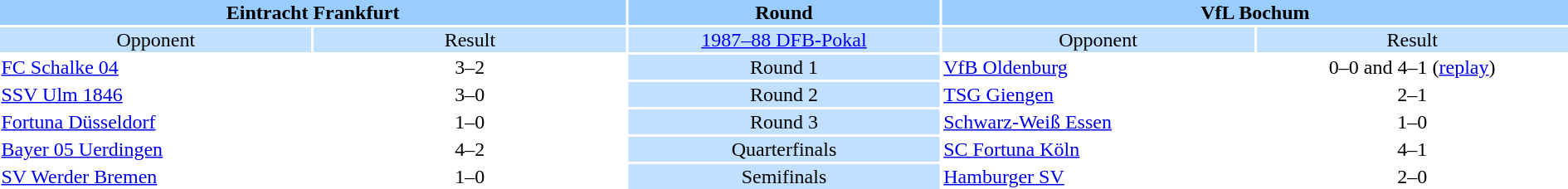<table style="width:100%; text-align:center;">
<tr style="vertical-align:top; background:#9cf;">
<th colspan=2 style="width:40%">Eintracht Frankfurt</th>
<th style="width:20%"><strong>Round</strong></th>
<th colspan=2 style="width:40%">VfL Bochum</th>
</tr>
<tr style="vertical-align:top; background:#c1e0ff;">
<td style="width:20%">Opponent</td>
<td style="width:20%">Result</td>
<td><a href='#'>1987–88 DFB-Pokal</a></td>
<td style="width:20%">Opponent</td>
<td style="width:20%">Result</td>
</tr>
<tr>
<td align=left><a href='#'>FC Schalke 04</a></td>
<td>3–2</td>
<td style="background:#c1e0ff;">Round 1</td>
<td align=left><a href='#'>VfB Oldenburg</a></td>
<td>0–0  and 4–1 (<a href='#'>replay</a>)</td>
</tr>
<tr>
<td align=left><a href='#'>SSV Ulm 1846</a></td>
<td>3–0</td>
<td style="background:#c1e0ff;">Round 2</td>
<td align=left><a href='#'>TSG Giengen</a></td>
<td>2–1 </td>
</tr>
<tr>
<td align=left><a href='#'>Fortuna Düsseldorf</a></td>
<td>1–0</td>
<td style="background:#c1e0ff;">Round 3</td>
<td align=left><a href='#'>Schwarz-Weiß Essen</a></td>
<td>1–0</td>
</tr>
<tr>
<td align=left><a href='#'>Bayer 05 Uerdingen</a></td>
<td>4–2</td>
<td style="background:#c1e0ff;">Quarterfinals</td>
<td align=left><a href='#'>SC Fortuna Köln</a></td>
<td>4–1</td>
</tr>
<tr>
<td align=left><a href='#'>SV Werder Bremen</a></td>
<td>1–0</td>
<td style="background:#c1e0ff;">Semifinals</td>
<td align=left><a href='#'>Hamburger SV</a></td>
<td>2–0</td>
</tr>
</table>
